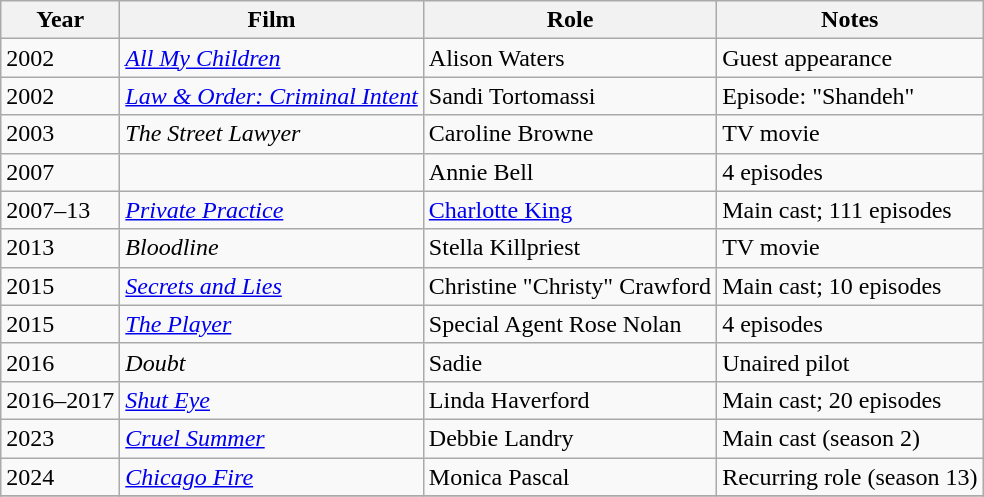<table class="wikitable sortable">
<tr>
<th>Year</th>
<th>Film</th>
<th>Role</th>
<th class="unsortable">Notes</th>
</tr>
<tr>
<td>2002</td>
<td><em><a href='#'>All My Children</a></em></td>
<td>Alison Waters</td>
<td>Guest appearance</td>
</tr>
<tr>
<td>2002</td>
<td><em><a href='#'>Law & Order: Criminal Intent</a></em></td>
<td>Sandi Tortomassi</td>
<td>Episode: "Shandeh"</td>
</tr>
<tr>
<td>2003</td>
<td><em>The Street Lawyer</em></td>
<td>Caroline Browne</td>
<td>TV movie</td>
</tr>
<tr>
<td>2007</td>
<td><em></em></td>
<td>Annie Bell</td>
<td>4 episodes</td>
</tr>
<tr>
<td>2007–13</td>
<td><em><a href='#'>Private Practice</a></em></td>
<td><a href='#'>Charlotte King</a></td>
<td>Main cast; 111 episodes</td>
</tr>
<tr>
<td>2013</td>
<td><em>Bloodline</em></td>
<td>Stella Killpriest</td>
<td>TV movie</td>
</tr>
<tr>
<td>2015</td>
<td><em><a href='#'>Secrets and Lies</a></em></td>
<td>Christine "Christy" Crawford</td>
<td>Main cast; 10 episodes</td>
</tr>
<tr>
<td>2015</td>
<td><em><a href='#'>The Player</a></em></td>
<td>Special Agent Rose Nolan</td>
<td>4 episodes</td>
</tr>
<tr>
<td>2016</td>
<td><em>Doubt</em></td>
<td>Sadie</td>
<td>Unaired pilot</td>
</tr>
<tr>
<td>2016–2017</td>
<td><em><a href='#'>Shut Eye</a></em></td>
<td>Linda Haverford</td>
<td>Main cast; 20 episodes</td>
</tr>
<tr>
<td>2023</td>
<td><a href='#'><em>Cruel Summer</em></a></td>
<td>Debbie Landry</td>
<td>Main cast (season 2)</td>
</tr>
<tr>
<td>2024</td>
<td><em><a href='#'>Chicago Fire</a></em></td>
<td>Monica Pascal</td>
<td>Recurring role (season 13)</td>
</tr>
<tr>
</tr>
</table>
